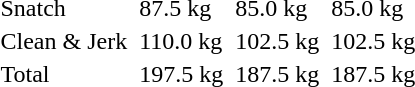<table>
<tr>
<td>Snatch</td>
<td></td>
<td>87.5 kg</td>
<td></td>
<td>85.0 kg</td>
<td></td>
<td>85.0 kg</td>
</tr>
<tr>
<td>Clean & Jerk</td>
<td></td>
<td>110.0 kg</td>
<td></td>
<td>102.5 kg</td>
<td></td>
<td>102.5 kg</td>
</tr>
<tr>
<td>Total</td>
<td></td>
<td>197.5 kg</td>
<td></td>
<td>187.5 kg</td>
<td></td>
<td>187.5 kg</td>
</tr>
</table>
